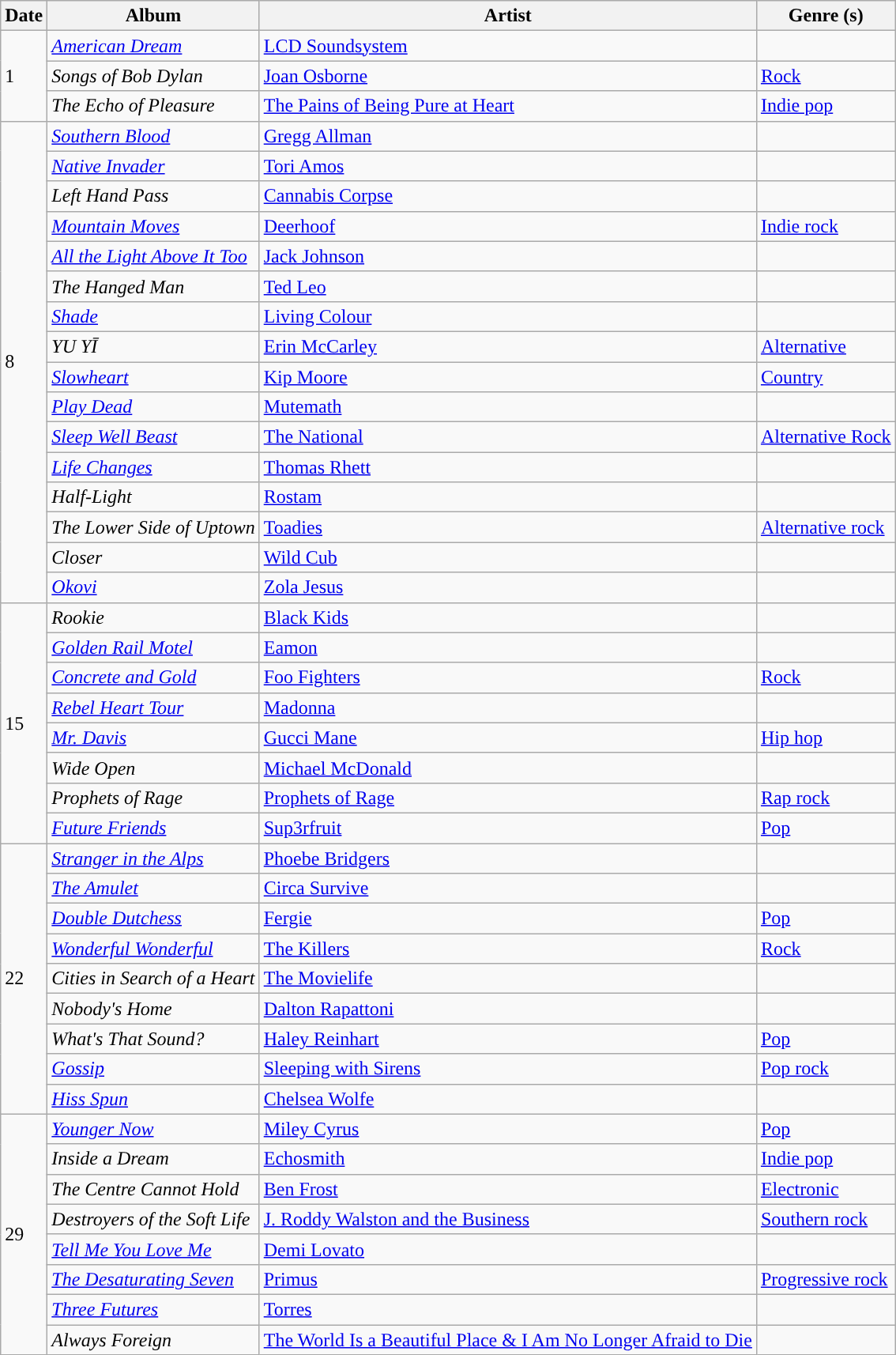<table class="wikitable">
<tr>
<th>Date</th>
<th>Album</th>
<th>Artist</th>
<th>Genre (s)</th>
</tr>
<tr>
<td rowspan="3">1</td>
<td><em><a href='#'>American Dream</a></em></td>
<td><a href='#'>LCD Soundsystem</a></td>
<td></td>
</tr>
<tr>
<td><em>Songs of Bob Dylan</em></td>
<td><a href='#'>Joan Osborne</a></td>
<td><a href='#'>Rock</a></td>
</tr>
<tr>
<td><em>The Echo of Pleasure</em></td>
<td><a href='#'>The Pains of Being Pure at Heart</a></td>
<td><a href='#'>Indie pop</a></td>
</tr>
<tr>
<td rowspan="16">8</td>
<td><em><a href='#'>Southern Blood</a></em></td>
<td><a href='#'>Gregg Allman</a></td>
<td></td>
</tr>
<tr>
<td><em><a href='#'>Native Invader</a></em></td>
<td><a href='#'>Tori Amos</a></td>
<td></td>
</tr>
<tr>
<td><em>Left Hand Pass</em></td>
<td><a href='#'>Cannabis Corpse</a></td>
<td></td>
</tr>
<tr>
<td><em><a href='#'>Mountain Moves</a></em></td>
<td><a href='#'>Deerhoof</a></td>
<td><a href='#'>Indie rock</a></td>
</tr>
<tr>
<td><em><a href='#'>All the Light Above It Too</a></em></td>
<td><a href='#'>Jack Johnson</a></td>
<td></td>
</tr>
<tr>
<td><em>The Hanged Man</em></td>
<td><a href='#'>Ted Leo</a></td>
<td></td>
</tr>
<tr>
<td><em><a href='#'>Shade</a></em></td>
<td><a href='#'>Living Colour</a></td>
<td></td>
</tr>
<tr>
<td><em>YU YĪ</em></td>
<td><a href='#'>Erin McCarley</a></td>
<td><a href='#'>Alternative</a></td>
</tr>
<tr>
<td><em><a href='#'>Slowheart</a></em></td>
<td><a href='#'>Kip Moore</a></td>
<td><a href='#'>Country</a></td>
</tr>
<tr>
<td><em><a href='#'>Play Dead</a></em></td>
<td><a href='#'>Mutemath</a></td>
<td></td>
</tr>
<tr>
<td><em><a href='#'>Sleep Well Beast</a></em></td>
<td><a href='#'>The National</a></td>
<td><a href='#'>Alternative Rock</a></td>
</tr>
<tr>
<td><em><a href='#'>Life Changes</a></em></td>
<td><a href='#'>Thomas Rhett</a></td>
<td></td>
</tr>
<tr>
<td><em>Half-Light</em></td>
<td><a href='#'>Rostam</a></td>
<td></td>
</tr>
<tr>
<td><em>The Lower Side of Uptown</em></td>
<td><a href='#'>Toadies</a></td>
<td><a href='#'>Alternative rock</a></td>
</tr>
<tr>
<td><em>Closer</em></td>
<td><a href='#'>Wild Cub</a></td>
<td></td>
</tr>
<tr>
<td><em><a href='#'>Okovi</a></em></td>
<td><a href='#'>Zola Jesus</a></td>
<td></td>
</tr>
<tr>
<td rowspan="8">15</td>
<td><em>Rookie</em></td>
<td><a href='#'>Black Kids</a></td>
<td></td>
</tr>
<tr>
<td><em><a href='#'>Golden Rail Motel</a></em></td>
<td><a href='#'>Eamon</a></td>
<td></td>
</tr>
<tr>
<td><em><a href='#'>Concrete and Gold</a></em></td>
<td><a href='#'>Foo Fighters</a></td>
<td><a href='#'>Rock</a></td>
</tr>
<tr>
<td><em><a href='#'>Rebel Heart Tour</a></em></td>
<td><a href='#'>Madonna</a></td>
<td></td>
</tr>
<tr>
<td><em><a href='#'>Mr. Davis</a></em></td>
<td><a href='#'>Gucci Mane</a></td>
<td><a href='#'>Hip hop</a></td>
</tr>
<tr>
<td><em>Wide Open</em></td>
<td><a href='#'>Michael McDonald</a></td>
<td></td>
</tr>
<tr>
<td><em>Prophets of Rage</em></td>
<td><a href='#'>Prophets of Rage</a></td>
<td><a href='#'>Rap rock</a></td>
</tr>
<tr>
<td><em><a href='#'>Future Friends</a></em></td>
<td><a href='#'>Sup3rfruit</a></td>
<td><a href='#'>Pop</a></td>
</tr>
<tr>
<td rowspan="9">22</td>
<td><em><a href='#'>Stranger in the Alps</a></em></td>
<td><a href='#'>Phoebe Bridgers</a></td>
<td></td>
</tr>
<tr>
<td><em><a href='#'>The Amulet</a></em></td>
<td><a href='#'>Circa Survive</a></td>
<td></td>
</tr>
<tr>
<td><em><a href='#'>Double Dutchess</a></em></td>
<td><a href='#'>Fergie</a></td>
<td><a href='#'>Pop</a></td>
</tr>
<tr>
<td><em><a href='#'>Wonderful Wonderful</a></em></td>
<td><a href='#'>The Killers</a></td>
<td><a href='#'>Rock</a></td>
</tr>
<tr>
<td><em>Cities in Search of a Heart</em></td>
<td><a href='#'>The Movielife</a></td>
<td></td>
</tr>
<tr>
<td><em>Nobody's Home</em></td>
<td><a href='#'>Dalton Rapattoni</a></td>
<td></td>
</tr>
<tr>
<td><em>What's That Sound?</em></td>
<td><a href='#'>Haley Reinhart</a></td>
<td><a href='#'>Pop</a></td>
</tr>
<tr>
<td><em><a href='#'>Gossip</a></em></td>
<td><a href='#'>Sleeping with Sirens</a></td>
<td><a href='#'>Pop rock</a></td>
</tr>
<tr>
<td><em><a href='#'>Hiss Spun</a></em></td>
<td><a href='#'>Chelsea Wolfe</a></td>
<td></td>
</tr>
<tr>
<td rowspan="8">29</td>
<td><em><a href='#'>Younger Now</a></em></td>
<td><a href='#'>Miley Cyrus</a></td>
<td><a href='#'>Pop</a></td>
</tr>
<tr>
<td><em>Inside a Dream</em></td>
<td><a href='#'>Echosmith</a></td>
<td><a href='#'>Indie pop</a></td>
</tr>
<tr>
<td><em>The Centre Cannot Hold</em></td>
<td><a href='#'>Ben Frost</a></td>
<td><a href='#'>Electronic</a></td>
</tr>
<tr>
<td><em>Destroyers of the Soft Life</em></td>
<td><a href='#'>J. Roddy Walston and the Business</a></td>
<td><a href='#'>Southern rock</a></td>
</tr>
<tr>
<td><em><a href='#'>Tell Me You Love Me</a></em></td>
<td><a href='#'>Demi Lovato</a></td>
<td></td>
</tr>
<tr>
<td><em><a href='#'>The Desaturating Seven</a></em></td>
<td><a href='#'>Primus</a></td>
<td><a href='#'>Progressive rock</a></td>
</tr>
<tr>
<td><em><a href='#'>Three Futures</a></em></td>
<td><a href='#'>Torres</a></td>
<td></td>
</tr>
<tr>
<td><em>Always Foreign</em></td>
<td><a href='#'>The World Is a Beautiful Place & I Am No Longer Afraid to Die</a></td>
<td></td>
</tr>
</table>
